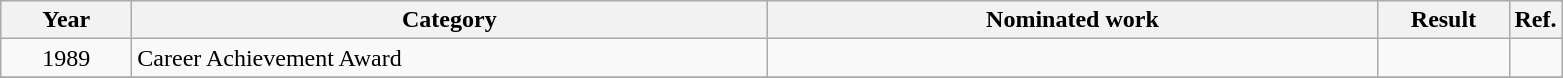<table class=wikitable>
<tr>
<th scope="col" style="width:5em;">Year</th>
<th scope="col" style="width:26em;">Category</th>
<th scope="col" style="width:25em;">Nominated work</th>
<th scope="col" style="width:5em;">Result</th>
<th>Ref.</th>
</tr>
<tr>
<td style="text-align:center;">1989</td>
<td>Career Achievement Award</td>
<td></td>
<td></td>
<td></td>
</tr>
<tr>
</tr>
</table>
